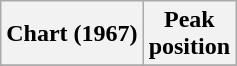<table class="wikitable sortable plainrowheaders" style="text-align:center">
<tr>
<th scope="col">Chart (1967)</th>
<th scope="col">Peak<br>position</th>
</tr>
<tr>
</tr>
</table>
